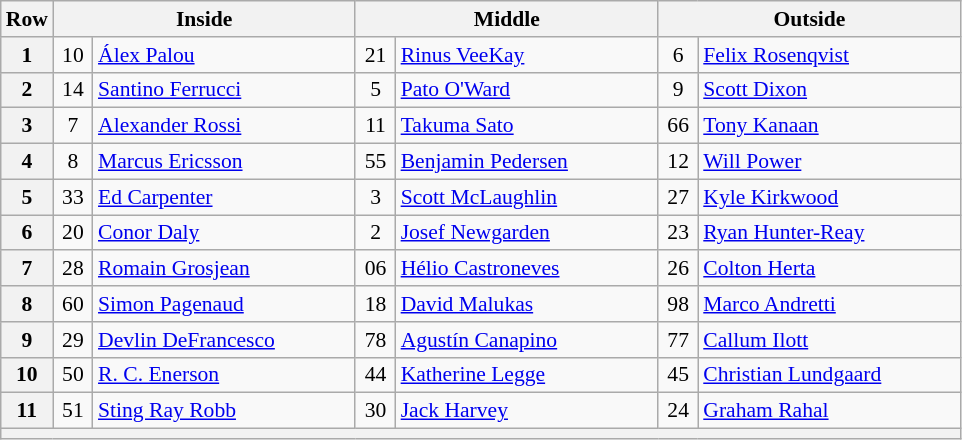<table class="wikitable" style="font-size: 90%;">
<tr>
<th>Row</th>
<th colspan=2 width="195">Inside</th>
<th colspan=2 width="195">Middle</th>
<th colspan=2 width="195">Outside</th>
</tr>
<tr>
<th>1</th>
<td align="center" width="20">10</td>
<td> <a href='#'>Álex Palou</a></td>
<td align="center" width="20">21</td>
<td> <a href='#'>Rinus VeeKay</a></td>
<td align="center" width="20">6</td>
<td> <a href='#'>Felix Rosenqvist</a></td>
</tr>
<tr>
<th>2</th>
<td align="center" width="20">14</td>
<td> <a href='#'>Santino Ferrucci</a></td>
<td align="center" width="20">5</td>
<td> <a href='#'>Pato O'Ward</a></td>
<td align="center" width="20">9</td>
<td> <a href='#'>Scott Dixon</a> </td>
</tr>
<tr>
<th>3</th>
<td align="center" width="20">7</td>
<td> <a href='#'>Alexander Rossi</a> </td>
<td align="center" width="20">11</td>
<td> <a href='#'>Takuma Sato</a> </td>
<td align="center" width="20">66</td>
<td> <a href='#'>Tony Kanaan</a> </td>
</tr>
<tr>
<th>4</th>
<td align="center" width="20">8</td>
<td> <a href='#'>Marcus Ericsson</a> </td>
<td align="center" width="20">55</td>
<td> <a href='#'>Benjamin Pedersen</a> </td>
<td align="center" width="20">12</td>
<td> <a href='#'>Will Power</a> </td>
</tr>
<tr>
<th>5</th>
<td align="center" width="20">33</td>
<td> <a href='#'>Ed Carpenter</a></td>
<td align="center" width="20">3</td>
<td> <a href='#'>Scott McLaughlin</a></td>
<td align="center" width="20">27</td>
<td> <a href='#'>Kyle Kirkwood</a></td>
</tr>
<tr>
<th>6</th>
<td align="center" width="20">20</td>
<td> <a href='#'>Conor Daly</a></td>
<td align="center" width="20">2</td>
<td> <a href='#'>Josef Newgarden</a></td>
<td align="center" width="20">23</td>
<td> <a href='#'>Ryan Hunter-Reay</a> </td>
</tr>
<tr>
<th>7</th>
<td align="center" width="20">28</td>
<td> <a href='#'>Romain Grosjean</a></td>
<td align="center" width="20">06</td>
<td> <a href='#'>Hélio Castroneves</a> </td>
<td align="center" width="20">26</td>
<td> <a href='#'>Colton Herta</a></td>
</tr>
<tr>
<th>8</th>
<td align="center" width="20">60</td>
<td> <a href='#'>Simon Pagenaud</a> </td>
<td align="center" width="20">18</td>
<td> <a href='#'>David Malukas</a></td>
<td align="center" width="20">98</td>
<td> <a href='#'>Marco Andretti</a></td>
</tr>
<tr>
<th>9</th>
<td align="center" width="20">29</td>
<td> <a href='#'>Devlin DeFrancesco</a></td>
<td align="center" width="20">78</td>
<td> <a href='#'>Agustín Canapino</a> </td>
<td align="center" width="20">77</td>
<td> <a href='#'>Callum Ilott</a></td>
</tr>
<tr>
<th>10</th>
<td align="center" width="20">50</td>
<td> <a href='#'>R. C. Enerson</a> </td>
<td align="center" width="20">44</td>
<td> <a href='#'>Katherine Legge</a></td>
<td align="center" width="20">45</td>
<td> <a href='#'>Christian Lundgaard</a></td>
</tr>
<tr>
<th>11</th>
<td align="center" width="20">51</td>
<td> <a href='#'>Sting Ray Robb</a> </td>
<td align="center" width="20">30</td>
<td> <a href='#'>Jack Harvey</a></td>
<td align="center" width="20">24</td>
<td> <a href='#'>Graham Rahal</a></td>
</tr>
<tr>
<th colspan=7></th>
</tr>
</table>
